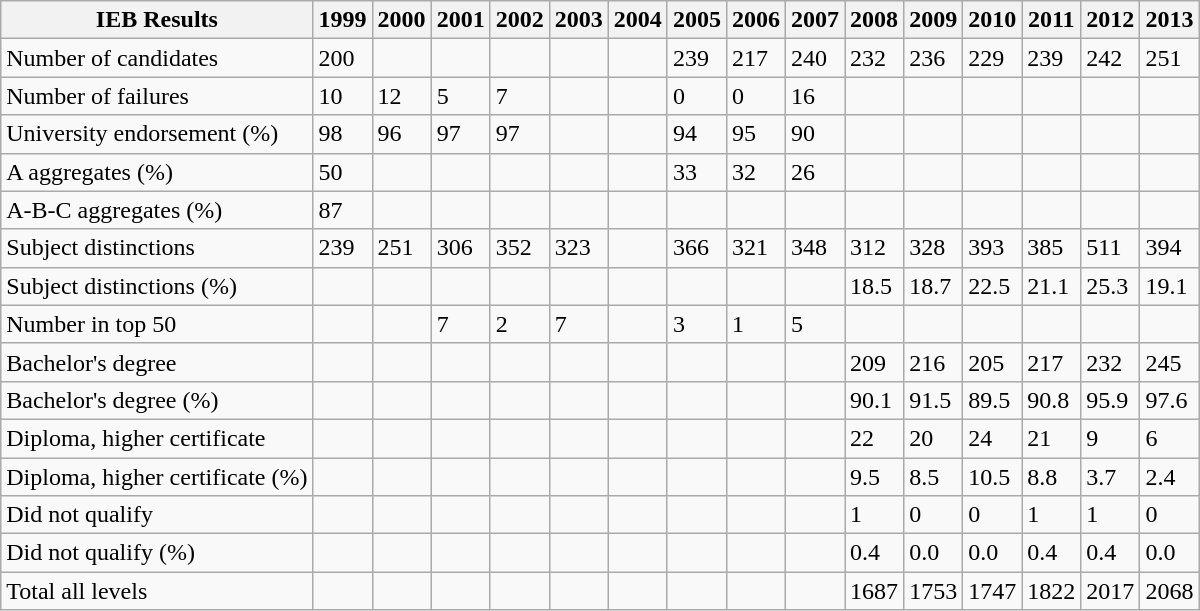<table class="wikitable">
<tr>
<th>IEB Results</th>
<th>1999</th>
<th>2000</th>
<th>2001</th>
<th>2002</th>
<th>2003</th>
<th>2004</th>
<th>2005</th>
<th>2006</th>
<th>2007</th>
<th>2008</th>
<th>2009</th>
<th>2010</th>
<th>2011</th>
<th>2012</th>
<th>2013</th>
</tr>
<tr>
<td>Number of candidates</td>
<td>200</td>
<td></td>
<td></td>
<td></td>
<td></td>
<td></td>
<td>239</td>
<td>217</td>
<td>240</td>
<td>232</td>
<td>236</td>
<td>229</td>
<td>239</td>
<td>242</td>
<td>251</td>
</tr>
<tr>
<td>Number of failures</td>
<td>10</td>
<td>12</td>
<td>5</td>
<td>7</td>
<td></td>
<td></td>
<td>0</td>
<td>0</td>
<td>16</td>
<td></td>
<td></td>
<td></td>
<td></td>
<td></td>
<td></td>
</tr>
<tr>
<td>University endorsement (%)</td>
<td>98</td>
<td>96</td>
<td>97</td>
<td>97</td>
<td></td>
<td></td>
<td>94</td>
<td>95</td>
<td>90</td>
<td></td>
<td></td>
<td></td>
<td></td>
<td></td>
<td></td>
</tr>
<tr>
<td>A aggregates (%)</td>
<td>50</td>
<td></td>
<td></td>
<td></td>
<td></td>
<td></td>
<td>33</td>
<td>32</td>
<td>26</td>
<td></td>
<td></td>
<td></td>
<td></td>
<td></td>
<td></td>
</tr>
<tr>
<td>A-B-C aggregates (%)</td>
<td>87</td>
<td></td>
<td></td>
<td></td>
<td></td>
<td></td>
<td></td>
<td></td>
<td></td>
<td></td>
<td></td>
<td></td>
<td></td>
<td></td>
<td></td>
</tr>
<tr>
<td>Subject distinctions</td>
<td>239</td>
<td>251</td>
<td>306</td>
<td>352</td>
<td>323</td>
<td></td>
<td>366</td>
<td>321</td>
<td>348</td>
<td>312</td>
<td>328</td>
<td>393</td>
<td>385</td>
<td>511</td>
<td>394</td>
</tr>
<tr>
<td>Subject distinctions (%)</td>
<td></td>
<td></td>
<td></td>
<td></td>
<td></td>
<td></td>
<td></td>
<td></td>
<td></td>
<td>18.5</td>
<td>18.7</td>
<td>22.5</td>
<td>21.1</td>
<td>25.3</td>
<td>19.1</td>
</tr>
<tr>
<td>Number in top 50</td>
<td></td>
<td></td>
<td>7</td>
<td>2</td>
<td>7</td>
<td></td>
<td>3</td>
<td>1</td>
<td>5</td>
<td></td>
<td></td>
<td></td>
<td></td>
<td></td>
<td></td>
</tr>
<tr>
<td>Bachelor's degree</td>
<td></td>
<td></td>
<td></td>
<td></td>
<td></td>
<td></td>
<td></td>
<td></td>
<td></td>
<td>209</td>
<td>216</td>
<td>205</td>
<td>217</td>
<td>232</td>
<td>245</td>
</tr>
<tr>
<td>Bachelor's degree (%)</td>
<td></td>
<td></td>
<td></td>
<td></td>
<td></td>
<td></td>
<td></td>
<td></td>
<td></td>
<td>90.1</td>
<td>91.5</td>
<td>89.5</td>
<td>90.8</td>
<td>95.9</td>
<td>97.6</td>
</tr>
<tr>
<td>Diploma, higher certificate</td>
<td></td>
<td></td>
<td></td>
<td></td>
<td></td>
<td></td>
<td></td>
<td></td>
<td></td>
<td>22</td>
<td>20</td>
<td>24</td>
<td>21</td>
<td>9</td>
<td>6</td>
</tr>
<tr>
<td>Diploma, higher certificate (%)</td>
<td></td>
<td></td>
<td></td>
<td></td>
<td></td>
<td></td>
<td></td>
<td></td>
<td></td>
<td>9.5</td>
<td>8.5</td>
<td>10.5</td>
<td>8.8</td>
<td>3.7</td>
<td>2.4</td>
</tr>
<tr>
<td>Did not qualify</td>
<td></td>
<td></td>
<td></td>
<td></td>
<td></td>
<td></td>
<td></td>
<td></td>
<td></td>
<td>1</td>
<td>0</td>
<td>0</td>
<td>1</td>
<td>1</td>
<td>0</td>
</tr>
<tr>
<td>Did not qualify (%)</td>
<td></td>
<td></td>
<td></td>
<td></td>
<td></td>
<td></td>
<td></td>
<td></td>
<td></td>
<td>0.4</td>
<td>0.0</td>
<td>0.0</td>
<td>0.4</td>
<td>0.4</td>
<td>0.0</td>
</tr>
<tr>
<td>Total all levels</td>
<td></td>
<td></td>
<td></td>
<td></td>
<td></td>
<td></td>
<td></td>
<td></td>
<td></td>
<td>1687</td>
<td>1753</td>
<td>1747</td>
<td>1822</td>
<td>2017</td>
<td>2068</td>
</tr>
</table>
